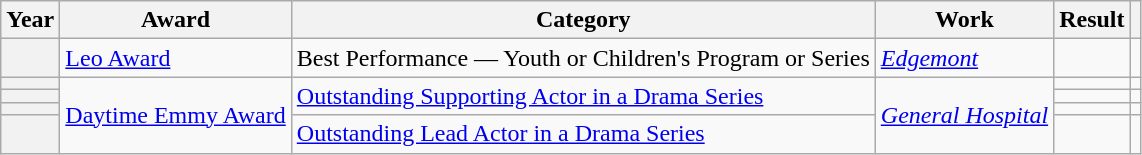<table class="wikitable sortable plainrowheaders">
<tr>
<th scope="col">Year</th>
<th scope="col">Award</th>
<th scope="col">Category</th>
<th scope="col">Work</th>
<th scope="col">Result</th>
<th scope="col" class="unsortable"></th>
</tr>
<tr>
<th scope="row"></th>
<td><a href='#'>Leo Award</a></td>
<td>Best Performance — Youth or Children's Program or Series</td>
<td><em><a href='#'>Edgemont</a></em></td>
<td></td>
<td></td>
</tr>
<tr>
<th scope="row"></th>
<td rowspan="4"><a href='#'>Daytime Emmy Award</a></td>
<td rowspan="3"><a href='#'>Outstanding Supporting Actor in a Drama Series</a></td>
<td rowspan="4"><em><a href='#'>General Hospital</a></em></td>
<td></td>
<td></td>
</tr>
<tr>
<th scope="row"></th>
<td></td>
<td></td>
</tr>
<tr>
<th scope="row"></th>
<td></td>
<td></td>
</tr>
<tr>
<th scope="row"></th>
<td><a href='#'>Outstanding Lead Actor in a Drama Series</a></td>
<td></td>
<td></td>
</tr>
</table>
